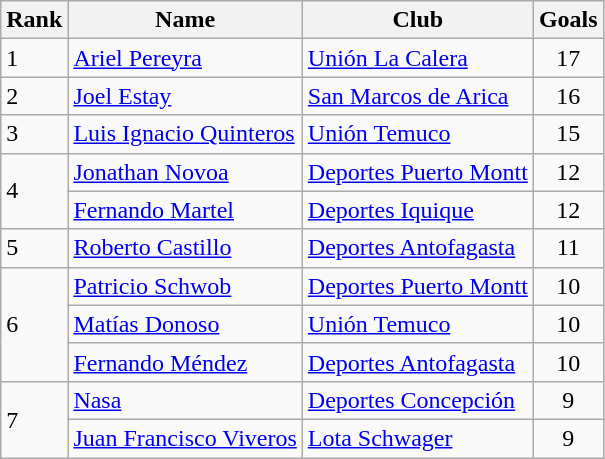<table class="wikitable" border="1">
<tr>
<th>Rank</th>
<th>Name</th>
<th>Club</th>
<th>Goals</th>
</tr>
<tr>
<td>1</td>
<td> <a href='#'>Ariel Pereyra</a></td>
<td><a href='#'>Unión La Calera</a></td>
<td align=center>17</td>
</tr>
<tr>
<td>2</td>
<td> <a href='#'>Joel Estay</a></td>
<td><a href='#'>San Marcos de Arica</a></td>
<td align=center>16</td>
</tr>
<tr>
<td>3</td>
<td> <a href='#'>Luis Ignacio Quinteros</a></td>
<td><a href='#'>Unión Temuco</a></td>
<td align=center>15</td>
</tr>
<tr>
<td rowspan="2">4</td>
<td> <a href='#'>Jonathan Novoa</a></td>
<td><a href='#'>Deportes Puerto Montt</a></td>
<td align=center>12</td>
</tr>
<tr>
<td> <a href='#'>Fernando Martel</a></td>
<td><a href='#'>Deportes Iquique</a></td>
<td align=center>12</td>
</tr>
<tr>
<td>5</td>
<td> <a href='#'>Roberto Castillo</a></td>
<td><a href='#'>Deportes Antofagasta</a></td>
<td align=center>11</td>
</tr>
<tr>
<td rowspan="3">6</td>
<td> <a href='#'>Patricio Schwob</a></td>
<td><a href='#'>Deportes Puerto Montt</a></td>
<td align=center>10</td>
</tr>
<tr>
<td> <a href='#'>Matías Donoso</a></td>
<td><a href='#'>Unión Temuco</a></td>
<td align=center>10</td>
</tr>
<tr>
<td> <a href='#'>Fernando Méndez</a></td>
<td><a href='#'>Deportes Antofagasta</a></td>
<td align=center>10</td>
</tr>
<tr>
<td rowspan="2">7</td>
<td> <a href='#'>Nasa</a></td>
<td><a href='#'>Deportes Concepción</a></td>
<td align=center>9</td>
</tr>
<tr>
<td> <a href='#'>Juan Francisco Viveros</a></td>
<td><a href='#'>Lota Schwager</a></td>
<td align=center>9</td>
</tr>
</table>
